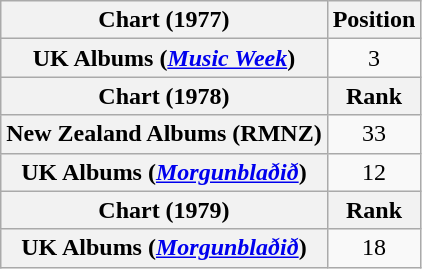<table class="wikitable sortable plainrowheaders">
<tr>
<th scope="col">Chart (1977)</th>
<th scope="col">Position</th>
</tr>
<tr>
<th scope="row">UK Albums (<em><a href='#'>Music Week</a></em>)</th>
<td style="text-align:center;">3</td>
</tr>
<tr>
<th align="left">Chart (1978)</th>
<th style="text-align:center;">Rank</th>
</tr>
<tr>
<th scope="row">New Zealand Albums (RMNZ)</th>
<td style="text-align:center;">33</td>
</tr>
<tr>
<th scope="row">UK Albums (<em><a href='#'>Morgunblaðið</a></em>)</th>
<td style="text-align:center;">12</td>
</tr>
<tr>
<th align="left">Chart (1979)</th>
<th style="text-align:center;">Rank</th>
</tr>
<tr>
<th scope="row">UK Albums (<em><a href='#'>Morgunblaðið</a></em>)</th>
<td style="text-align:center;">18</td>
</tr>
</table>
